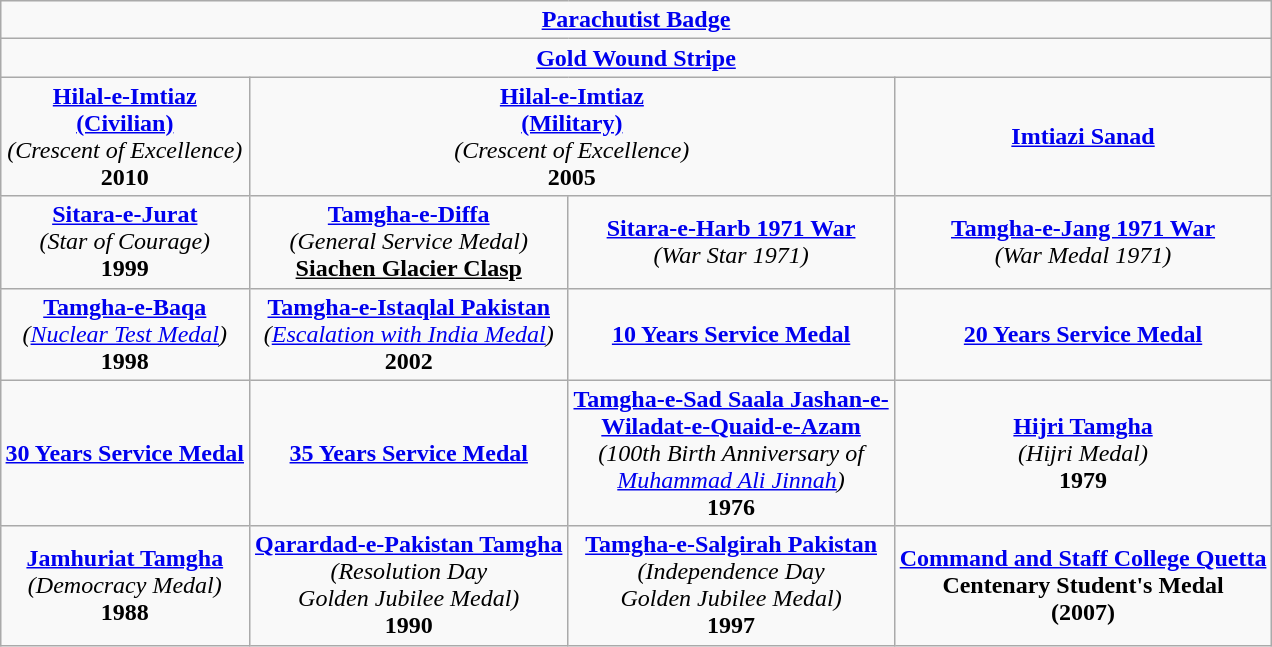<table class="wikitable" style="margin:1em auto; text-align:center;">
<tr>
<td colspan="4"><strong><a href='#'>Parachutist Badge</a></strong></td>
</tr>
<tr>
<td colspan="4"><strong><a href='#'>Gold Wound Stripe</a></strong></td>
</tr>
<tr>
<td><strong><a href='#'>Hilal-e-Imtiaz</a></strong><br><strong><a href='#'>(Civilian)</a></strong><br><em>(Crescent of Excellence)</em><br><strong>2010</strong></td>
<td colspan="2"><strong><a href='#'>Hilal-e-Imtiaz</a></strong><br><strong><a href='#'>(Military)</a></strong><br><em>(Crescent of Excellence)</em><br><strong>2005</strong></td>
<td colspan="2"><strong><a href='#'>Imtiazi Sanad</a></strong></td>
</tr>
<tr>
<td><strong><a href='#'>Sitara-e-Jurat</a></strong><br><em>(Star of Courage)</em><br><strong>1999</strong></td>
<td><strong><a href='#'>Tamgha-e-Diffa</a></strong><br><em>(General Service Medal)</em><br><strong><u>Siachen Glacier Clasp</u></strong></td>
<td><strong><a href='#'>Sitara-e-Harb 1971 War</a></strong><br><em>(War Star 1971)</em></td>
<td><strong><a href='#'>Tamgha-e-Jang 1971 War</a></strong><br><em>(War Medal 1971)</em></td>
</tr>
<tr>
<td><strong><a href='#'>Tamgha-e-Baqa</a></strong><br><em>(<a href='#'>Nuclear Test Medal</a>)</em><br><strong>1998</strong></td>
<td><strong><a href='#'>Tamgha-e-Istaqlal Pakistan</a></strong><br><em>(<a href='#'>Escalation with India Medal</a>)</em><br><strong>2002</strong></td>
<td><strong><a href='#'>10 Years Service Medal</a></strong></td>
<td><strong><a href='#'>20 Years Service Medal</a></strong></td>
</tr>
<tr>
<td><strong><a href='#'>30 Years Service Medal</a></strong></td>
<td><strong><a href='#'>35 Years Service Medal</a></strong></td>
<td><strong><a href='#'>Tamgha-e-Sad Saala Jashan-e-</a></strong><br><strong><a href='#'>Wiladat-e-Quaid-e-Azam</a></strong><br><em>(100th Birth Anniversary of</em><br><em><a href='#'>Muhammad Ali Jinnah</a>)</em><br><strong>1976</strong></td>
<td><strong><a href='#'>Hijri Tamgha</a></strong><br><em>(Hijri Medal)</em><br><strong>1979</strong></td>
</tr>
<tr>
<td><strong><a href='#'>Jamhuriat Tamgha</a></strong><br><em>(Democracy Medal)</em><br><strong>1988</strong></td>
<td><strong><a href='#'>Qarardad-e-Pakistan Tamgha</a></strong><br><em>(Resolution Day</em><br><em>Golden Jubilee Medal)</em><br><strong>1990</strong></td>
<td><strong><a href='#'>Tamgha-e-Salgirah Pakistan</a></strong><br><em>(Independence Day</em><br><em>Golden Jubilee Medal)</em><br><strong>1997</strong></td>
<td><strong><a href='#'>Command and Staff College Quetta</a></strong><br><strong>Centenary Student's Medal</strong><br><strong>(2007)</strong></td>
</tr>
</table>
